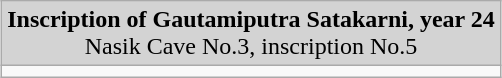<table class="wikitable" style="margin:0 auto;"  align="center"  colspan="2" cellpadding="3" style="font-size: 80%; width: 100%;">
<tr>
<td align=center colspan=2 style="background:#D3D3D3; font-size: 100%;"><strong>Inscription of Gautamiputra Satakarni, year 24</strong><br>Nasik Cave No.3, inscription No.5</td>
</tr>
<tr>
<td></td>
</tr>
</table>
